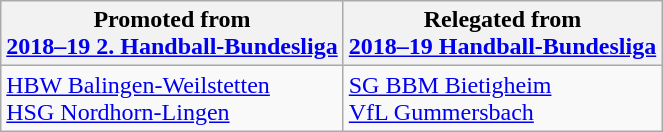<table class="wikitable">
<tr>
<th>Promoted from<br><a href='#'>2018–19 2. Handball-Bundesliga</a></th>
<th>Relegated from<br><a href='#'>2018–19 Handball-Bundesliga</a></th>
</tr>
<tr>
<td><a href='#'>HBW Balingen-Weilstetten</a><br><a href='#'>HSG Nordhorn-Lingen</a></td>
<td><a href='#'>SG BBM Bietigheim</a><br><a href='#'>VfL Gummersbach</a></td>
</tr>
</table>
